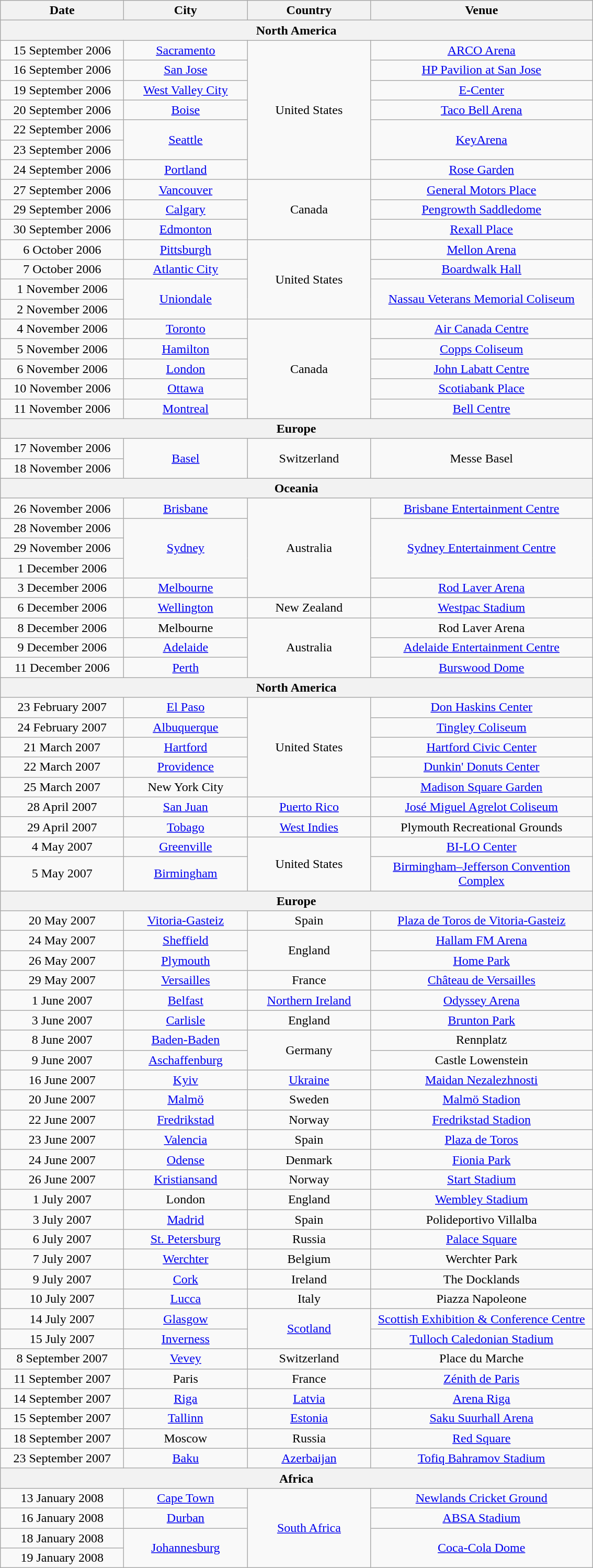<table class="wikitable" style="text-align:center">
<tr>
<th style="width:150px;">Date</th>
<th style="width:150px;">City</th>
<th style="width:150px;">Country</th>
<th style="width:275px;">Venue</th>
</tr>
<tr>
<th colspan="4">North America</th>
</tr>
<tr>
<td>15 September 2006</td>
<td><a href='#'>Sacramento</a></td>
<td rowspan="7">United States</td>
<td><a href='#'>ARCO Arena</a></td>
</tr>
<tr>
<td>16 September 2006</td>
<td><a href='#'>San Jose</a></td>
<td><a href='#'>HP Pavilion at San Jose</a></td>
</tr>
<tr>
<td>19 September 2006</td>
<td><a href='#'>West Valley City</a></td>
<td><a href='#'>E-Center</a></td>
</tr>
<tr>
<td>20 September 2006</td>
<td><a href='#'>Boise</a></td>
<td><a href='#'>Taco Bell Arena</a></td>
</tr>
<tr>
<td>22 September 2006</td>
<td rowspan="2"><a href='#'>Seattle</a></td>
<td rowspan="2"><a href='#'>KeyArena</a></td>
</tr>
<tr>
<td>23 September 2006</td>
</tr>
<tr>
<td>24 September 2006</td>
<td><a href='#'>Portland</a></td>
<td><a href='#'>Rose Garden</a></td>
</tr>
<tr>
<td>27 September 2006</td>
<td><a href='#'>Vancouver</a></td>
<td rowspan="3">Canada</td>
<td><a href='#'>General Motors Place</a></td>
</tr>
<tr>
<td>29 September 2006</td>
<td><a href='#'>Calgary</a></td>
<td><a href='#'>Pengrowth Saddledome</a></td>
</tr>
<tr>
<td>30 September 2006</td>
<td><a href='#'>Edmonton</a></td>
<td><a href='#'>Rexall Place</a></td>
</tr>
<tr>
<td>6 October 2006</td>
<td><a href='#'>Pittsburgh</a></td>
<td rowspan="4">United States</td>
<td><a href='#'>Mellon Arena</a></td>
</tr>
<tr>
<td>7 October 2006</td>
<td><a href='#'>Atlantic City</a></td>
<td><a href='#'>Boardwalk Hall</a></td>
</tr>
<tr>
<td>1 November 2006</td>
<td rowspan="2"><a href='#'>Uniondale</a></td>
<td rowspan="2"><a href='#'>Nassau Veterans Memorial Coliseum</a></td>
</tr>
<tr>
<td>2 November 2006</td>
</tr>
<tr>
<td>4 November 2006</td>
<td><a href='#'>Toronto</a></td>
<td rowspan="5">Canada</td>
<td><a href='#'>Air Canada Centre</a></td>
</tr>
<tr>
<td>5 November 2006</td>
<td><a href='#'>Hamilton</a></td>
<td><a href='#'>Copps Coliseum</a></td>
</tr>
<tr>
<td>6 November 2006</td>
<td><a href='#'>London</a></td>
<td><a href='#'>John Labatt Centre</a></td>
</tr>
<tr>
<td>10 November 2006</td>
<td><a href='#'>Ottawa</a></td>
<td><a href='#'>Scotiabank Place</a></td>
</tr>
<tr>
<td>11 November 2006</td>
<td><a href='#'>Montreal</a></td>
<td><a href='#'>Bell Centre</a></td>
</tr>
<tr>
<th colspan="4">Europe</th>
</tr>
<tr>
<td>17 November 2006</td>
<td rowspan="2"><a href='#'>Basel</a></td>
<td rowspan="2">Switzerland</td>
<td rowspan="2">Messe Basel</td>
</tr>
<tr>
<td>18 November 2006</td>
</tr>
<tr>
<th colspan="4">Oceania</th>
</tr>
<tr>
<td>26 November 2006</td>
<td><a href='#'>Brisbane</a></td>
<td rowspan="5">Australia</td>
<td><a href='#'>Brisbane Entertainment Centre</a></td>
</tr>
<tr>
<td>28 November 2006</td>
<td rowspan="3"><a href='#'>Sydney</a></td>
<td rowspan="3"><a href='#'>Sydney Entertainment Centre</a></td>
</tr>
<tr>
<td>29 November 2006</td>
</tr>
<tr>
<td>1 December 2006</td>
</tr>
<tr>
<td>3 December 2006</td>
<td><a href='#'>Melbourne</a></td>
<td><a href='#'>Rod Laver Arena</a></td>
</tr>
<tr>
<td>6 December 2006</td>
<td><a href='#'>Wellington</a></td>
<td>New Zealand</td>
<td><a href='#'>Westpac Stadium</a></td>
</tr>
<tr>
<td>8 December 2006</td>
<td>Melbourne</td>
<td rowspan="3">Australia</td>
<td>Rod Laver Arena</td>
</tr>
<tr>
<td>9 December 2006</td>
<td><a href='#'>Adelaide</a></td>
<td><a href='#'>Adelaide Entertainment Centre</a></td>
</tr>
<tr>
<td>11 December 2006</td>
<td><a href='#'>Perth</a></td>
<td><a href='#'>Burswood Dome</a></td>
</tr>
<tr>
<th colspan="4">North America</th>
</tr>
<tr>
<td>23 February 2007</td>
<td><a href='#'>El Paso</a></td>
<td rowspan="5">United States</td>
<td><a href='#'>Don Haskins Center</a></td>
</tr>
<tr>
<td>24 February 2007</td>
<td><a href='#'>Albuquerque</a></td>
<td><a href='#'>Tingley Coliseum</a></td>
</tr>
<tr>
<td>21 March 2007</td>
<td><a href='#'>Hartford</a></td>
<td><a href='#'>Hartford Civic Center</a></td>
</tr>
<tr>
<td>22 March 2007</td>
<td><a href='#'>Providence</a></td>
<td><a href='#'>Dunkin' Donuts Center</a></td>
</tr>
<tr>
<td>25 March 2007</td>
<td>New York City</td>
<td><a href='#'>Madison Square Garden</a></td>
</tr>
<tr>
<td>28 April 2007</td>
<td><a href='#'>San Juan</a></td>
<td><a href='#'>Puerto Rico</a></td>
<td><a href='#'>José Miguel Agrelot Coliseum</a></td>
</tr>
<tr>
<td>29 April 2007</td>
<td><a href='#'>Tobago</a></td>
<td><a href='#'>West Indies</a></td>
<td>Plymouth Recreational Grounds</td>
</tr>
<tr>
<td>4 May 2007</td>
<td><a href='#'>Greenville</a></td>
<td rowspan="2">United States</td>
<td><a href='#'>BI-LO Center</a></td>
</tr>
<tr>
<td>5 May 2007</td>
<td><a href='#'>Birmingham</a></td>
<td><a href='#'>Birmingham–Jefferson Convention Complex</a></td>
</tr>
<tr>
<th colspan="4">Europe</th>
</tr>
<tr>
<td>20 May 2007</td>
<td><a href='#'>Vitoria-Gasteiz</a></td>
<td>Spain</td>
<td><a href='#'>Plaza de Toros de Vitoria-Gasteiz</a></td>
</tr>
<tr>
<td>24 May 2007</td>
<td><a href='#'>Sheffield</a></td>
<td rowspan="2">England</td>
<td><a href='#'>Hallam FM Arena</a></td>
</tr>
<tr>
<td>26 May 2007</td>
<td><a href='#'>Plymouth</a></td>
<td><a href='#'>Home Park</a></td>
</tr>
<tr>
<td>29 May 2007</td>
<td><a href='#'>Versailles</a></td>
<td>France</td>
<td><a href='#'>Château de Versailles</a></td>
</tr>
<tr>
<td>1 June 2007</td>
<td><a href='#'>Belfast</a></td>
<td><a href='#'>Northern Ireland</a></td>
<td><a href='#'>Odyssey Arena</a></td>
</tr>
<tr>
<td>3 June 2007</td>
<td><a href='#'>Carlisle</a></td>
<td>England</td>
<td><a href='#'>Brunton Park</a></td>
</tr>
<tr>
<td>8 June 2007</td>
<td><a href='#'>Baden-Baden</a></td>
<td rowspan="2">Germany</td>
<td>Rennplatz</td>
</tr>
<tr>
<td>9 June 2007</td>
<td><a href='#'>Aschaffenburg</a></td>
<td>Castle Lowenstein</td>
</tr>
<tr>
<td>16 June 2007</td>
<td><a href='#'>Kyiv</a></td>
<td><a href='#'>Ukraine</a></td>
<td><a href='#'>Maidan Nezalezhnosti</a></td>
</tr>
<tr>
<td>20 June 2007</td>
<td><a href='#'>Malmö</a></td>
<td>Sweden</td>
<td><a href='#'>Malmö Stadion</a></td>
</tr>
<tr>
<td>22 June 2007</td>
<td><a href='#'>Fredrikstad</a></td>
<td>Norway</td>
<td><a href='#'>Fredrikstad Stadion</a></td>
</tr>
<tr>
<td>23 June 2007</td>
<td><a href='#'>Valencia</a></td>
<td>Spain</td>
<td><a href='#'>Plaza de Toros</a></td>
</tr>
<tr>
<td>24 June 2007</td>
<td><a href='#'>Odense</a></td>
<td>Denmark</td>
<td><a href='#'>Fionia Park</a></td>
</tr>
<tr>
<td>26 June 2007</td>
<td><a href='#'>Kristiansand</a></td>
<td>Norway</td>
<td><a href='#'>Start Stadium</a></td>
</tr>
<tr>
<td>1 July 2007</td>
<td>London</td>
<td>England</td>
<td><a href='#'>Wembley Stadium</a></td>
</tr>
<tr>
<td>3 July 2007</td>
<td><a href='#'>Madrid</a></td>
<td>Spain</td>
<td>Polideportivo Villalba</td>
</tr>
<tr>
<td>6 July 2007</td>
<td><a href='#'>St. Petersburg</a></td>
<td>Russia</td>
<td><a href='#'>Palace Square</a></td>
</tr>
<tr>
<td>7 July 2007</td>
<td><a href='#'>Werchter</a></td>
<td>Belgium</td>
<td>Werchter Park</td>
</tr>
<tr>
<td>9 July 2007</td>
<td><a href='#'>Cork</a></td>
<td>Ireland</td>
<td>The Docklands</td>
</tr>
<tr>
<td>10 July 2007</td>
<td><a href='#'>Lucca</a></td>
<td>Italy</td>
<td>Piazza Napoleone</td>
</tr>
<tr>
<td>14 July 2007</td>
<td><a href='#'>Glasgow</a></td>
<td rowspan="2"><a href='#'>Scotland</a></td>
<td><a href='#'>Scottish Exhibition & Conference Centre</a></td>
</tr>
<tr>
<td>15 July 2007</td>
<td><a href='#'>Inverness</a></td>
<td><a href='#'>Tulloch Caledonian Stadium</a></td>
</tr>
<tr>
<td>8 September 2007</td>
<td><a href='#'>Vevey</a></td>
<td>Switzerland</td>
<td>Place du Marche</td>
</tr>
<tr>
<td>11 September 2007</td>
<td>Paris</td>
<td>France</td>
<td><a href='#'>Zénith de Paris</a></td>
</tr>
<tr>
<td>14 September 2007</td>
<td><a href='#'>Riga</a></td>
<td><a href='#'>Latvia</a></td>
<td><a href='#'>Arena Riga</a></td>
</tr>
<tr>
<td>15 September 2007</td>
<td><a href='#'>Tallinn</a></td>
<td><a href='#'>Estonia</a></td>
<td><a href='#'>Saku Suurhall Arena</a></td>
</tr>
<tr>
<td>18 September 2007</td>
<td>Moscow</td>
<td>Russia</td>
<td><a href='#'>Red Square</a></td>
</tr>
<tr>
<td>23 September 2007</td>
<td><a href='#'>Baku</a></td>
<td><a href='#'>Azerbaijan</a></td>
<td><a href='#'>Tofiq Bahramov Stadium</a></td>
</tr>
<tr>
<th colspan="4">Africa</th>
</tr>
<tr>
<td>13 January 2008</td>
<td><a href='#'>Cape Town</a></td>
<td rowspan="4"><a href='#'>South Africa</a></td>
<td><a href='#'>Newlands Cricket Ground</a></td>
</tr>
<tr>
<td>16 January 2008</td>
<td><a href='#'>Durban</a></td>
<td><a href='#'>ABSA Stadium</a></td>
</tr>
<tr>
<td>18 January 2008</td>
<td rowspan="2"><a href='#'>Johannesburg</a></td>
<td rowspan="2"><a href='#'>Coca-Cola Dome</a></td>
</tr>
<tr>
<td>19 January 2008</td>
</tr>
</table>
